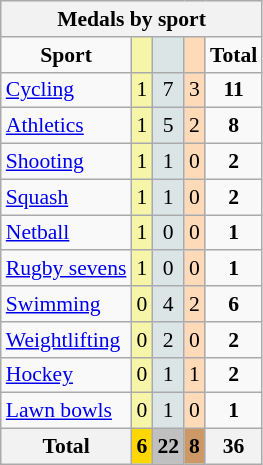<table class="wikitable" style="text-align:center;font-size:90%">
<tr style="background:#efefef;">
<th colspan=5>Medals by sport</th>
</tr>
<tr>
<td><strong>Sport</strong></td>
<td bgcolor=#f7f6a8></td>
<td bgcolor=#dce5e5></td>
<td bgcolor=#ffdab9></td>
<td><strong>Total</strong></td>
</tr>
<tr>
<td style="text-align:left;"><a href='#'>Cycling</a></td>
<td style="background:#F7F6A8;">1</td>
<td style="background:#DCE5E5;">7</td>
<td style="background:#FFDAB9;">3</td>
<td><strong>11</strong></td>
</tr>
<tr>
<td style="text-align:left;"><a href='#'>Athletics</a></td>
<td style="background:#F7F6A8;">1</td>
<td style="background:#DCE5E5;">5</td>
<td style="background:#FFDAB9;">2</td>
<td><strong>8</strong></td>
</tr>
<tr>
<td style="text-align:left;"><a href='#'>Shooting</a></td>
<td style="background:#F7F6A8;">1</td>
<td style="background:#DCE5E5;">1</td>
<td style="background:#FFDAB9;">0</td>
<td><strong>2</strong></td>
</tr>
<tr>
<td style="text-align:left;"><a href='#'>Squash</a></td>
<td style="background:#F7F6A8;">1</td>
<td style="background:#DCE5E5;">1</td>
<td style="background:#FFDAB9;">0</td>
<td><strong>2</strong></td>
</tr>
<tr>
<td style="text-align:left;"><a href='#'>Netball</a></td>
<td style="background:#F7F6A8;">1</td>
<td style="background:#DCE5E5;">0</td>
<td style="background:#FFDAB9;">0</td>
<td><strong>1</strong></td>
</tr>
<tr>
<td style="text-align:left;"><a href='#'>Rugby sevens</a></td>
<td style="background:#F7F6A8;">1</td>
<td style="background:#DCE5E5;">0</td>
<td style="background:#FFDAB9;">0</td>
<td><strong>1</strong></td>
</tr>
<tr>
<td style="text-align:left;"><a href='#'>Swimming</a></td>
<td style="background:#F7F6A8;">0</td>
<td style="background:#DCE5E5;">4</td>
<td style="background:#FFDAB9;">2</td>
<td><strong>6</strong></td>
</tr>
<tr>
<td style="text-align:left;"><a href='#'>Weightlifting</a></td>
<td style="background:#F7F6A8;">0</td>
<td style="background:#DCE5E5;">2</td>
<td style="background:#FFDAB9;">0</td>
<td><strong>2</strong></td>
</tr>
<tr>
<td style="text-align:left;"><a href='#'>Hockey</a></td>
<td style="background:#F7F6A8;">0</td>
<td style="background:#DCE5E5;">1</td>
<td style="background:#FFDAB9;">1</td>
<td><strong>2</strong></td>
</tr>
<tr>
<td style="text-align:left;"><a href='#'>Lawn bowls</a></td>
<td style="background:#F7F6A8;">0</td>
<td style="background:#DCE5E5;">1</td>
<td style="background:#FFDAB9;">0</td>
<td><strong>1</strong></td>
</tr>
<tr>
<th>Total</th>
<th style="background:gold;">6</th>
<th style="background:silver;">22</th>
<th style="background:#c96;">8</th>
<th>36</th>
</tr>
</table>
